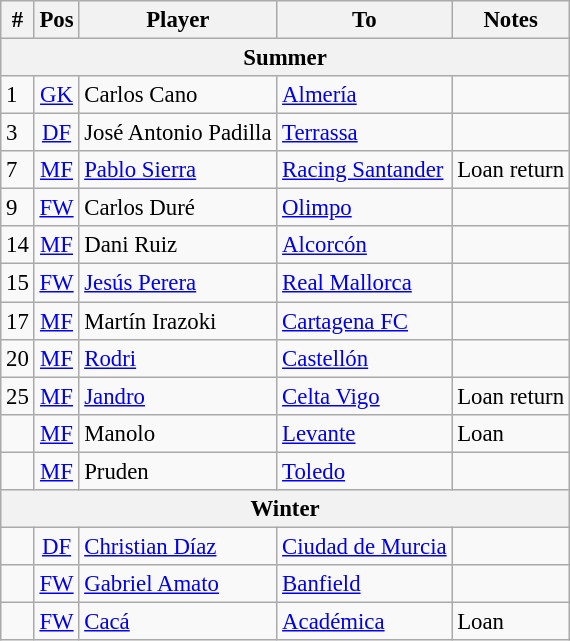<table class="wikitable" style="font-size:95%; text-align:left;">
<tr>
<th>#</th>
<th>Pos</th>
<th>Player</th>
<th>To</th>
<th>Notes</th>
</tr>
<tr>
<th colspan="5">Summer</th>
</tr>
<tr>
<td>1</td>
<td align="center"><a href='#'>GK</a></td>
<td> Carlos Cano</td>
<td> <a href='#'>Almería</a></td>
<td></td>
</tr>
<tr>
<td>3</td>
<td align="center"><a href='#'>DF</a></td>
<td> José Antonio Padilla</td>
<td> <a href='#'>Terrassa</a></td>
<td></td>
</tr>
<tr>
<td>7</td>
<td align="center"><a href='#'>MF</a></td>
<td> <a href='#'>Pablo Sierra</a></td>
<td> <a href='#'>Racing Santander</a></td>
<td>Loan return</td>
</tr>
<tr>
<td>9</td>
<td align="center"><a href='#'>FW</a></td>
<td> Carlos Duré</td>
<td> <a href='#'>Olimpo</a></td>
<td></td>
</tr>
<tr>
<td>14</td>
<td align="center"><a href='#'>MF</a></td>
<td> Dani Ruiz</td>
<td> <a href='#'>Alcorcón</a></td>
<td></td>
</tr>
<tr>
<td>15</td>
<td align="center"><a href='#'>FW</a></td>
<td> <a href='#'>Jesús Perera</a></td>
<td> <a href='#'>Real Mallorca</a></td>
<td></td>
</tr>
<tr>
<td>17</td>
<td align="center"><a href='#'>MF</a></td>
<td> Martín Irazoki</td>
<td> <a href='#'>Cartagena FC</a></td>
<td></td>
</tr>
<tr>
<td>20</td>
<td align="center"><a href='#'>MF</a></td>
<td> <a href='#'>Rodri</a></td>
<td> <a href='#'>Castellón</a></td>
<td></td>
</tr>
<tr>
<td>25</td>
<td align="center"><a href='#'>MF</a></td>
<td> <a href='#'>Jandro</a></td>
<td> <a href='#'>Celta Vigo</a></td>
<td>Loan return</td>
</tr>
<tr>
<td></td>
<td align="center"><a href='#'>MF</a></td>
<td> Manolo</td>
<td> <a href='#'>Levante</a></td>
<td>Loan</td>
</tr>
<tr>
<td></td>
<td align="center"><a href='#'>MF</a></td>
<td> Pruden</td>
<td> <a href='#'>Toledo</a></td>
<td></td>
</tr>
<tr>
<th colspan="5">Winter</th>
</tr>
<tr>
<td></td>
<td align="center"><a href='#'>DF</a></td>
<td> <a href='#'>Christian Díaz</a></td>
<td> <a href='#'>Ciudad de Murcia</a></td>
<td></td>
</tr>
<tr>
<td></td>
<td align="center"><a href='#'>FW</a></td>
<td> <a href='#'>Gabriel Amato</a></td>
<td> <a href='#'>Banfield</a></td>
<td></td>
</tr>
<tr>
<td></td>
<td align="center"><a href='#'>FW</a></td>
<td> <a href='#'>Cacá</a></td>
<td> <a href='#'>Académica</a></td>
<td>Loan</td>
</tr>
</table>
